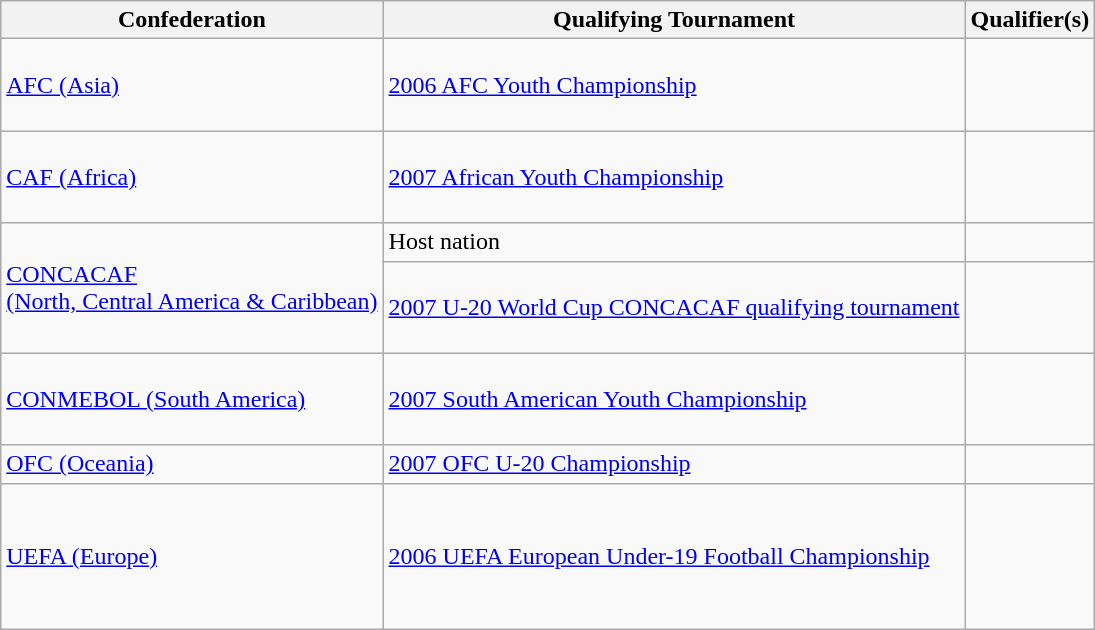<table class="wikitable">
<tr>
<th>Confederation</th>
<th>Qualifying Tournament</th>
<th>Qualifier(s)</th>
</tr>
<tr>
<td><a href='#'>AFC (Asia)</a></td>
<td><a href='#'>2006 AFC Youth Championship</a></td>
<td><br><br><br></td>
</tr>
<tr>
<td><a href='#'>CAF (Africa)</a></td>
<td><a href='#'>2007 African Youth Championship</a></td>
<td><br><br><br></td>
</tr>
<tr>
<td rowspan=2><a href='#'>CONCACAF <br> (North, Central America & Caribbean)</a></td>
<td>Host nation</td>
<td></td>
</tr>
<tr>
<td><a href='#'>2007 U-20 World Cup CONCACAF qualifying tournament</a></td>
<td><br><br><br></td>
</tr>
<tr>
<td><a href='#'>CONMEBOL (South America)</a></td>
<td><a href='#'>2007 South American Youth Championship</a></td>
<td><br><br><br></td>
</tr>
<tr>
<td><a href='#'>OFC (Oceania)</a></td>
<td><a href='#'>2007 OFC U-20 Championship</a></td>
<td></td>
</tr>
<tr>
<td><a href='#'>UEFA (Europe)</a></td>
<td><a href='#'>2006 UEFA European Under-19 Football Championship</a></td>
<td><br><br><br><br><br></td>
</tr>
</table>
